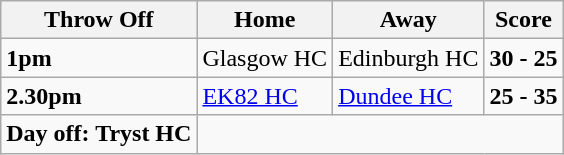<table class="wikitable">
<tr>
<th><strong>Throw Off</strong></th>
<th><strong>Home</strong></th>
<th><strong>Away</strong></th>
<th><strong>Score</strong></th>
</tr>
<tr>
<td><strong>1pm</strong></td>
<td>Glasgow HC</td>
<td>Edinburgh HC</td>
<td><strong>30 - 25</strong></td>
</tr>
<tr>
<td><strong>2.30pm</strong></td>
<td><a href='#'>EK82 HC</a></td>
<td><a href='#'>Dundee HC</a></td>
<td><strong>25 - 35</strong></td>
</tr>
<tr>
<td><strong>Day off: Tryst HC</strong></td>
</tr>
</table>
